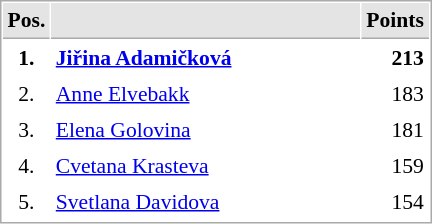<table cellspacing="1" cellpadding="3" style="border:1px solid #AAAAAA;font-size:90%">
<tr bgcolor="#E4E4E4">
<th style="border-bottom:1px solid #AAAAAA" width=10>Pos.</th>
<th style="border-bottom:1px solid #AAAAAA" width=200></th>
<th style="border-bottom:1px solid #AAAAAA" width=20>Points</th>
</tr>
<tr>
<td align="center"><strong>1.</strong></td>
<td> <strong><a href='#'>Jiřina Adamičková</a></strong></td>
<td align="right"><strong>213</strong></td>
</tr>
<tr>
<td align="center">2.</td>
<td> <a href='#'>Anne Elvebakk</a></td>
<td align="right">183</td>
</tr>
<tr>
<td align="center">3.</td>
<td> <a href='#'>Elena Golovina</a></td>
<td align="right">181</td>
</tr>
<tr>
<td align="center">4.</td>
<td> <a href='#'>Cvetana Krasteva</a></td>
<td align="right">159</td>
</tr>
<tr>
<td align="center">5.</td>
<td> <a href='#'>Svetlana Davidova</a></td>
<td align="right">154</td>
</tr>
<tr>
</tr>
</table>
